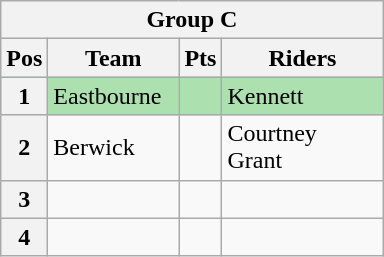<table class="wikitable">
<tr>
<th colspan="4">Group C</th>
</tr>
<tr>
<th width=20>Pos</th>
<th width=80>Team</th>
<th width=20>Pts</th>
<th width=100>Riders</th>
</tr>
<tr style="background:#ACE1AF;">
<th>1</th>
<td>Eastbourne</td>
<td></td>
<td>Kennett<br></td>
</tr>
<tr>
<th>2</th>
<td>Berwick</td>
<td></td>
<td>Courtney<br>Grant</td>
</tr>
<tr>
<th>3</th>
<td></td>
<td></td>
<td></td>
</tr>
<tr>
<th>4</th>
<td></td>
<td></td>
<td></td>
</tr>
</table>
